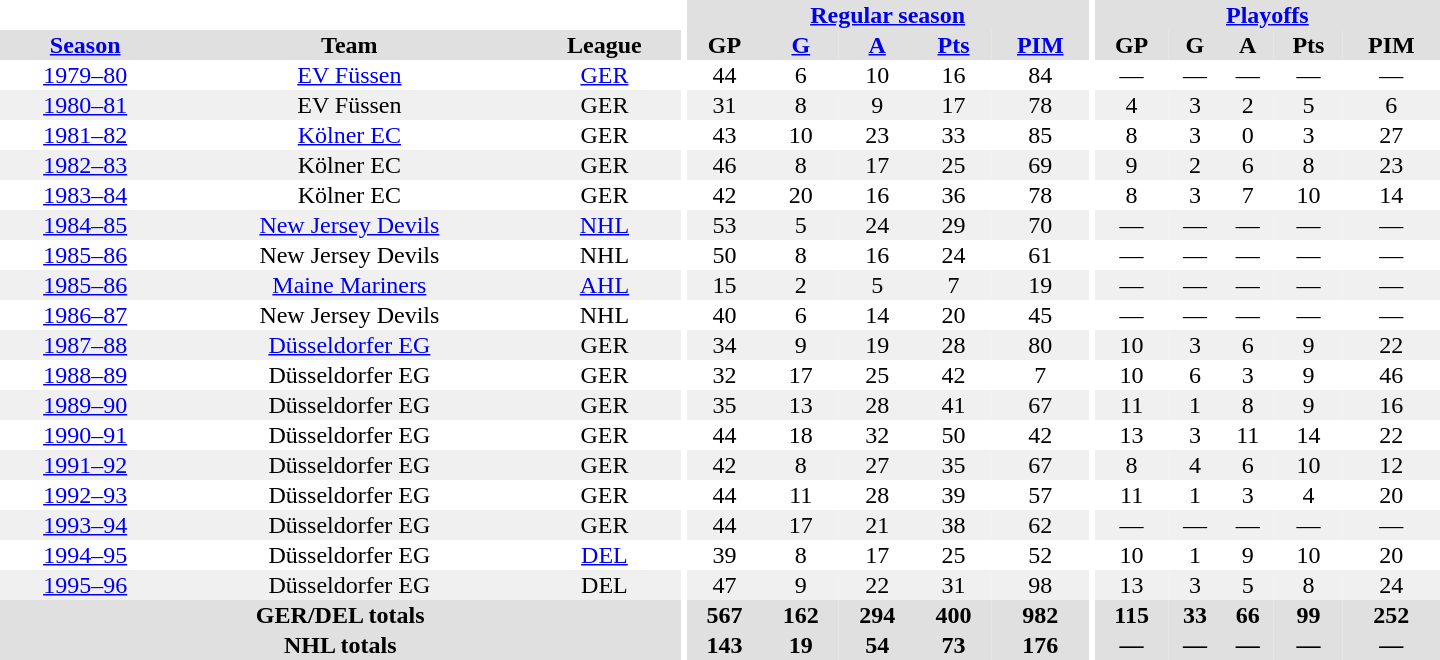<table border="0" cellpadding="1" cellspacing="0" style="text-align:center; width:60em">
<tr bgcolor="#e0e0e0">
<th colspan="3" bgcolor="#ffffff"></th>
<th rowspan="100" bgcolor="#ffffff"></th>
<th colspan="5"><a href='#'>Regular season</a></th>
<th rowspan="100" bgcolor="#ffffff"></th>
<th colspan="5"><a href='#'>Playoffs</a></th>
</tr>
<tr bgcolor="#e0e0e0">
<th><a href='#'>Season</a></th>
<th>Team</th>
<th>League</th>
<th>GP</th>
<th><a href='#'>G</a></th>
<th><a href='#'>A</a></th>
<th><a href='#'>Pts</a></th>
<th><a href='#'>PIM</a></th>
<th>GP</th>
<th>G</th>
<th>A</th>
<th>Pts</th>
<th>PIM</th>
</tr>
<tr>
<td><a href='#'>1979–80</a></td>
<td><a href='#'>EV Füssen</a></td>
<td><a href='#'>GER</a></td>
<td>44</td>
<td>6</td>
<td>10</td>
<td>16</td>
<td>84</td>
<td>—</td>
<td>—</td>
<td>—</td>
<td>—</td>
<td>—</td>
</tr>
<tr bgcolor="#f0f0f0">
<td><a href='#'>1980–81</a></td>
<td>EV Füssen</td>
<td>GER</td>
<td>31</td>
<td>8</td>
<td>9</td>
<td>17</td>
<td>78</td>
<td>4</td>
<td>3</td>
<td>2</td>
<td>5</td>
<td>6</td>
</tr>
<tr>
<td><a href='#'>1981–82</a></td>
<td><a href='#'>Kölner EC</a></td>
<td>GER</td>
<td>43</td>
<td>10</td>
<td>23</td>
<td>33</td>
<td>85</td>
<td>8</td>
<td>3</td>
<td>0</td>
<td>3</td>
<td>27</td>
</tr>
<tr bgcolor="#f0f0f0">
<td><a href='#'>1982–83</a></td>
<td>Kölner EC</td>
<td>GER</td>
<td>46</td>
<td>8</td>
<td>17</td>
<td>25</td>
<td>69</td>
<td>9</td>
<td>2</td>
<td>6</td>
<td>8</td>
<td>23</td>
</tr>
<tr>
<td><a href='#'>1983–84</a></td>
<td>Kölner EC</td>
<td>GER</td>
<td>42</td>
<td>20</td>
<td>16</td>
<td>36</td>
<td>78</td>
<td>8</td>
<td>3</td>
<td>7</td>
<td>10</td>
<td>14</td>
</tr>
<tr bgcolor="#f0f0f0">
<td><a href='#'>1984–85</a></td>
<td><a href='#'>New Jersey Devils</a></td>
<td><a href='#'>NHL</a></td>
<td>53</td>
<td>5</td>
<td>24</td>
<td>29</td>
<td>70</td>
<td>—</td>
<td>—</td>
<td>—</td>
<td>—</td>
<td>—</td>
</tr>
<tr>
<td><a href='#'>1985–86</a></td>
<td>New Jersey Devils</td>
<td>NHL</td>
<td>50</td>
<td>8</td>
<td>16</td>
<td>24</td>
<td>61</td>
<td>—</td>
<td>—</td>
<td>—</td>
<td>—</td>
<td>—</td>
</tr>
<tr bgcolor="#f0f0f0">
<td><a href='#'>1985–86</a></td>
<td><a href='#'>Maine Mariners</a></td>
<td><a href='#'>AHL</a></td>
<td>15</td>
<td>2</td>
<td>5</td>
<td>7</td>
<td>19</td>
<td>—</td>
<td>—</td>
<td>—</td>
<td>—</td>
<td>—</td>
</tr>
<tr>
<td><a href='#'>1986–87</a></td>
<td>New Jersey Devils</td>
<td>NHL</td>
<td>40</td>
<td>6</td>
<td>14</td>
<td>20</td>
<td>45</td>
<td>—</td>
<td>—</td>
<td>—</td>
<td>—</td>
<td>—</td>
</tr>
<tr bgcolor="#f0f0f0">
<td><a href='#'>1987–88</a></td>
<td><a href='#'>Düsseldorfer EG</a></td>
<td>GER</td>
<td>34</td>
<td>9</td>
<td>19</td>
<td>28</td>
<td>80</td>
<td>10</td>
<td>3</td>
<td>6</td>
<td>9</td>
<td>22</td>
</tr>
<tr>
<td><a href='#'>1988–89</a></td>
<td>Düsseldorfer EG</td>
<td>GER</td>
<td>32</td>
<td>17</td>
<td>25</td>
<td>42</td>
<td>7</td>
<td>10</td>
<td>6</td>
<td>3</td>
<td>9</td>
<td>46</td>
</tr>
<tr bgcolor="#f0f0f0">
<td><a href='#'>1989–90</a></td>
<td>Düsseldorfer EG</td>
<td>GER</td>
<td>35</td>
<td>13</td>
<td>28</td>
<td>41</td>
<td>67</td>
<td>11</td>
<td>1</td>
<td>8</td>
<td>9</td>
<td>16</td>
</tr>
<tr>
<td><a href='#'>1990–91</a></td>
<td>Düsseldorfer EG</td>
<td>GER</td>
<td>44</td>
<td>18</td>
<td>32</td>
<td>50</td>
<td>42</td>
<td>13</td>
<td>3</td>
<td>11</td>
<td>14</td>
<td>22</td>
</tr>
<tr bgcolor="#f0f0f0">
<td><a href='#'>1991–92</a></td>
<td>Düsseldorfer EG</td>
<td>GER</td>
<td>42</td>
<td>8</td>
<td>27</td>
<td>35</td>
<td>67</td>
<td>8</td>
<td>4</td>
<td>6</td>
<td>10</td>
<td>12</td>
</tr>
<tr>
<td><a href='#'>1992–93</a></td>
<td>Düsseldorfer EG</td>
<td>GER</td>
<td>44</td>
<td>11</td>
<td>28</td>
<td>39</td>
<td>57</td>
<td>11</td>
<td>1</td>
<td>3</td>
<td>4</td>
<td>20</td>
</tr>
<tr bgcolor="#f0f0f0">
<td><a href='#'>1993–94</a></td>
<td>Düsseldorfer EG</td>
<td>GER</td>
<td>44</td>
<td>17</td>
<td>21</td>
<td>38</td>
<td>62</td>
<td>—</td>
<td>—</td>
<td>—</td>
<td>—</td>
<td>—</td>
</tr>
<tr>
<td><a href='#'>1994–95</a></td>
<td>Düsseldorfer EG</td>
<td><a href='#'>DEL</a></td>
<td>39</td>
<td>8</td>
<td>17</td>
<td>25</td>
<td>52</td>
<td>10</td>
<td>1</td>
<td>9</td>
<td>10</td>
<td>20</td>
</tr>
<tr bgcolor="#f0f0f0">
<td><a href='#'>1995–96</a></td>
<td>Düsseldorfer EG</td>
<td>DEL</td>
<td>47</td>
<td>9</td>
<td>22</td>
<td>31</td>
<td>98</td>
<td>13</td>
<td>3</td>
<td>5</td>
<td>8</td>
<td>24</td>
</tr>
<tr bgcolor="#e0e0e0">
<th colspan="3">GER/DEL totals</th>
<th>567</th>
<th>162</th>
<th>294</th>
<th>400</th>
<th>982</th>
<th>115</th>
<th>33</th>
<th>66</th>
<th>99</th>
<th>252</th>
</tr>
<tr bgcolor="#e0e0e0">
<th colspan="3">NHL totals</th>
<th>143</th>
<th>19</th>
<th>54</th>
<th>73</th>
<th>176</th>
<th>—</th>
<th>—</th>
<th>—</th>
<th>—</th>
<th>—</th>
</tr>
</table>
